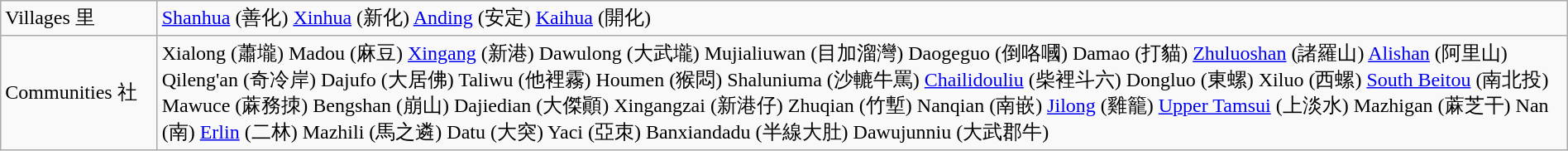<table class="wikitable" width="100%" style="border:1px solid #ccc; margin:0;">
<tr>
<td width="10%">Villages 里</td>
<td><a href='#'>Shanhua</a> (善化) <a href='#'>Xinhua</a> (新化) <a href='#'>Anding</a> (安定) <a href='#'>Kaihua</a> (開化)</td>
</tr>
<tr>
<td>Communities 社</td>
<td>Xialong (蕭壠) Madou (麻豆) <a href='#'>Xingang</a> (新港) Dawulong (大武壠) Mujialiuwan (目加溜灣) Daogeguo (倒咯嘓) Damao (打貓) <a href='#'>Zhuluoshan</a> (諸羅山) <a href='#'>Alishan</a> (阿里山) Qileng'an (奇冷岸) Dajufo (大居佛) Taliwu (他裡霧) Houmen (猴悶) Shaluniuma (沙轆牛罵) <a href='#'>Chailidouliu</a> (柴裡斗六) Dongluo (東螺) Xiluo (西螺) <a href='#'>South Beitou</a> (南北投) Mawuce (蔴務拺) Bengshan (崩山) Dajiedian (大傑顚) Xingangzai (新港仔) Zhuqian (竹塹) Nanqian (南嵌) <a href='#'>Jilong</a> (雞籠) <a href='#'>Upper Tamsui</a> (上淡水) Mazhigan (蔴芝干) Nan (南) <a href='#'>Erlin</a> (二林) Mazhili (馬之遴) Datu (大突) Yaci (亞朿) Banxiandadu (半線大肚) Dawujunniu (大武郡牛)</td>
</tr>
</table>
